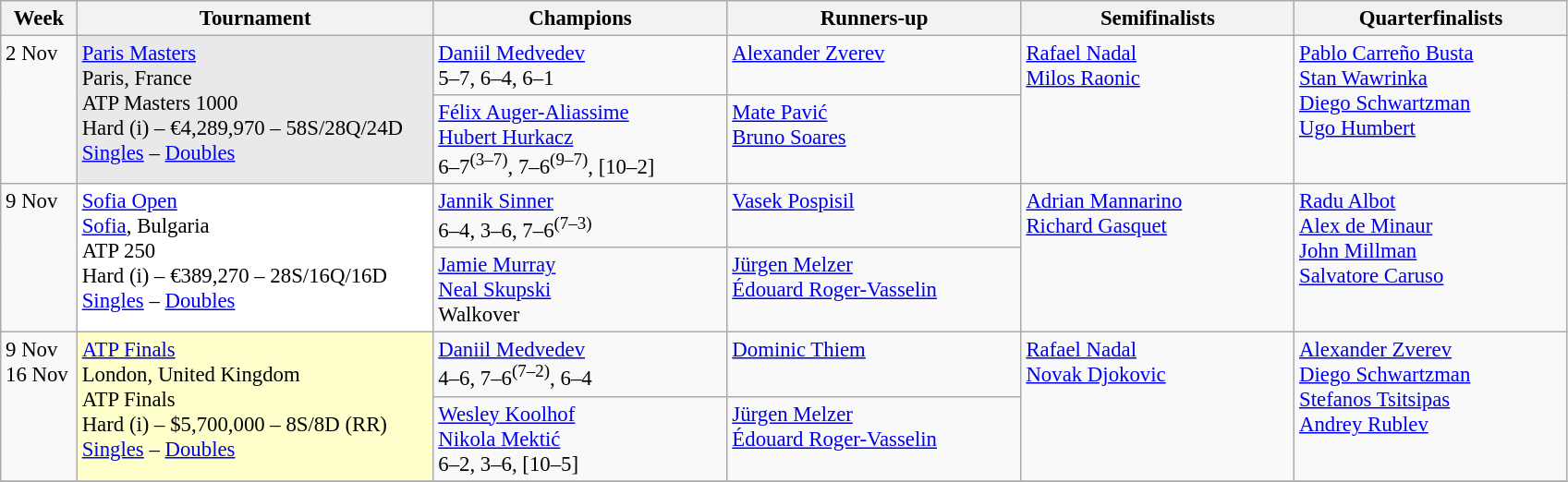<table class=wikitable style=font-size:95%>
<tr>
<th style="width:48px;">Week</th>
<th style="width:250px;">Tournament</th>
<th style="width:205px;">Champions</th>
<th style="width:205px;">Runners-up</th>
<th style="width:190px;">Semifinalists</th>
<th style="width:190px;">Quarterfinalists</th>
</tr>
<tr valign=top>
<td rowspan=2>2 Nov</td>
<td style="background:#e9e9e9;" rowspan="2"><a href='#'>Paris Masters</a><br> Paris, France<br>ATP Masters 1000<br>Hard (i) – €4,289,970 – 58S/28Q/24D<br> <a href='#'>Singles</a> – <a href='#'>Doubles</a></td>
<td> <a href='#'>Daniil Medvedev</a><br>5–7, 6–4, 6–1</td>
<td> <a href='#'>Alexander Zverev</a></td>
<td rowspan=2> <a href='#'>Rafael Nadal</a>  <br>   <a href='#'>Milos Raonic</a></td>
<td rowspan=2> <a href='#'>Pablo Carreño Busta</a> <br>  <a href='#'>Stan Wawrinka</a> <br>  <a href='#'>Diego Schwartzman</a> <br>  <a href='#'>Ugo Humbert</a></td>
</tr>
<tr valign=top>
<td> <a href='#'>Félix Auger-Aliassime</a> <br>  <a href='#'>Hubert Hurkacz</a> <br>6–7<sup>(3–7)</sup>, 7–6<sup>(9–7)</sup>, [10–2]</td>
<td> <a href='#'>Mate Pavić</a> <br>  <a href='#'>Bruno Soares</a></td>
</tr>
<tr valign=top>
<td rowspan=2>9 Nov</td>
<td style="background:#fff;" rowspan="2"><a href='#'>Sofia Open</a><br> <a href='#'>Sofia</a>, Bulgaria<br>ATP 250<br>Hard (i) – €389,270 – 28S/16Q/16D<br> <a href='#'>Singles</a> – <a href='#'>Doubles</a></td>
<td> <a href='#'>Jannik Sinner</a><br>6–4, 3–6, 7–6<sup>(7–3)</sup></td>
<td> <a href='#'>Vasek Pospisil</a></td>
<td rowspan=2> <a href='#'>Adrian Mannarino</a> <br>  <a href='#'>Richard Gasquet</a></td>
<td rowspan=2> <a href='#'>Radu Albot</a> <br> <a href='#'>Alex de Minaur</a><br> <a href='#'>John Millman</a> <br>  <a href='#'>Salvatore Caruso</a></td>
</tr>
<tr valign=top>
<td> <a href='#'>Jamie Murray</a> <br>  <a href='#'>Neal Skupski</a> <br> Walkover</td>
<td> <a href='#'>Jürgen Melzer</a> <br>  <a href='#'>Édouard Roger-Vasselin</a></td>
</tr>
<tr valign=top>
<td rowspan=2>9 Nov<br>16 Nov</td>
<td bgcolor=#ffffcc rowspan="2"><a href='#'>ATP Finals</a><br> London, United Kingdom<br>ATP Finals<br>Hard (i) – $5,700,000 – 8S/8D (RR)<br> <a href='#'>Singles</a> – <a href='#'>Doubles</a></td>
<td> <a href='#'>Daniil Medvedev</a><br>4–6, 7–6<sup>(7–2)</sup>, 6–4</td>
<td> <a href='#'>Dominic Thiem</a></td>
<td rowspan="2"> <a href='#'>Rafael Nadal</a> <br>  <a href='#'>Novak Djokovic</a></td>
<td rowspan="2"> <a href='#'>Alexander Zverev</a><br>  <a href='#'>Diego Schwartzman</a> <br> <a href='#'>Stefanos Tsitsipas</a> <br>  <a href='#'>Andrey Rublev</a></td>
</tr>
<tr valign=top>
<td> <a href='#'>Wesley Koolhof</a> <br>  <a href='#'>Nikola Mektić</a> <br> 6–2, 3–6, [10–5]</td>
<td> <a href='#'>Jürgen Melzer</a> <br>  <a href='#'>Édouard Roger-Vasselin</a></td>
</tr>
<tr valign=top>
</tr>
</table>
